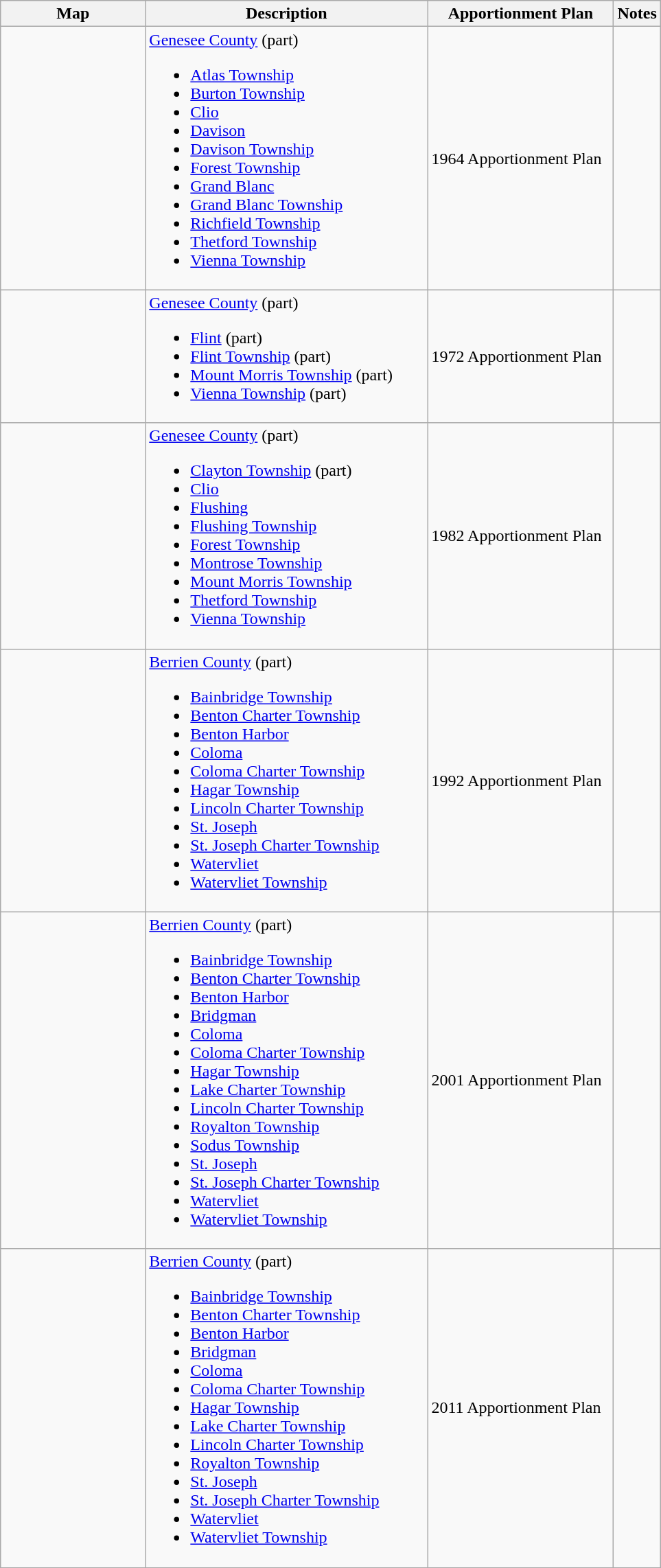<table class="wikitable sortable">
<tr>
<th style="width:100pt;">Map</th>
<th style="width:200pt;">Description</th>
<th style="width:130pt;">Apportionment Plan</th>
<th style="width:15pt;">Notes</th>
</tr>
<tr>
<td></td>
<td><a href='#'>Genesee County</a> (part)<br><ul><li><a href='#'>Atlas Township</a></li><li><a href='#'>Burton Township</a></li><li><a href='#'>Clio</a></li><li><a href='#'>Davison</a></li><li><a href='#'>Davison Township</a></li><li><a href='#'>Forest Township</a></li><li><a href='#'>Grand Blanc</a></li><li><a href='#'>Grand Blanc Township</a></li><li><a href='#'>Richfield Township</a></li><li><a href='#'>Thetford Township</a></li><li><a href='#'>Vienna Township</a></li></ul></td>
<td>1964 Apportionment Plan</td>
<td></td>
</tr>
<tr>
<td></td>
<td><a href='#'>Genesee County</a> (part)<br><ul><li><a href='#'>Flint</a> (part)</li><li><a href='#'>Flint Township</a> (part)</li><li><a href='#'>Mount Morris Township</a> (part)</li><li><a href='#'>Vienna Township</a> (part)</li></ul></td>
<td>1972 Apportionment Plan</td>
<td></td>
</tr>
<tr>
<td></td>
<td><a href='#'>Genesee County</a> (part)<br><ul><li><a href='#'>Clayton Township</a> (part)</li><li><a href='#'>Clio</a></li><li><a href='#'>Flushing</a></li><li><a href='#'>Flushing Township</a></li><li><a href='#'>Forest Township</a></li><li><a href='#'>Montrose Township</a></li><li><a href='#'>Mount Morris Township</a></li><li><a href='#'>Thetford Township</a></li><li><a href='#'>Vienna Township</a></li></ul></td>
<td>1982 Apportionment Plan</td>
<td></td>
</tr>
<tr>
<td></td>
<td><a href='#'>Berrien County</a> (part)<br><ul><li><a href='#'>Bainbridge Township</a></li><li><a href='#'>Benton Charter Township</a></li><li><a href='#'>Benton Harbor</a></li><li><a href='#'>Coloma</a></li><li><a href='#'>Coloma Charter Township</a></li><li><a href='#'>Hagar Township</a></li><li><a href='#'>Lincoln Charter Township</a></li><li><a href='#'>St. Joseph</a></li><li><a href='#'>St. Joseph Charter Township</a></li><li><a href='#'>Watervliet</a></li><li><a href='#'>Watervliet Township</a></li></ul></td>
<td>1992 Apportionment Plan</td>
<td></td>
</tr>
<tr>
<td></td>
<td><a href='#'>Berrien County</a> (part)<br><ul><li><a href='#'>Bainbridge Township</a></li><li><a href='#'>Benton Charter Township</a></li><li><a href='#'>Benton Harbor</a></li><li><a href='#'>Bridgman</a></li><li><a href='#'>Coloma</a></li><li><a href='#'>Coloma Charter Township</a></li><li><a href='#'>Hagar Township</a></li><li><a href='#'>Lake Charter Township</a></li><li><a href='#'>Lincoln Charter Township</a></li><li><a href='#'>Royalton Township</a></li><li><a href='#'>Sodus Township</a></li><li><a href='#'>St. Joseph</a></li><li><a href='#'>St. Joseph Charter Township</a></li><li><a href='#'>Watervliet</a></li><li><a href='#'>Watervliet Township</a></li></ul></td>
<td>2001 Apportionment Plan</td>
<td></td>
</tr>
<tr>
<td></td>
<td><a href='#'>Berrien County</a> (part)<br><ul><li><a href='#'>Bainbridge Township</a></li><li><a href='#'>Benton Charter Township</a></li><li><a href='#'>Benton Harbor</a></li><li><a href='#'>Bridgman</a></li><li><a href='#'>Coloma</a></li><li><a href='#'>Coloma Charter Township</a></li><li><a href='#'>Hagar Township</a></li><li><a href='#'>Lake Charter Township</a></li><li><a href='#'>Lincoln Charter Township</a></li><li><a href='#'>Royalton Township</a></li><li><a href='#'>St. Joseph</a></li><li><a href='#'>St. Joseph Charter Township</a></li><li><a href='#'>Watervliet</a></li><li><a href='#'>Watervliet Township</a></li></ul></td>
<td>2011 Apportionment Plan</td>
<td></td>
</tr>
<tr>
</tr>
</table>
